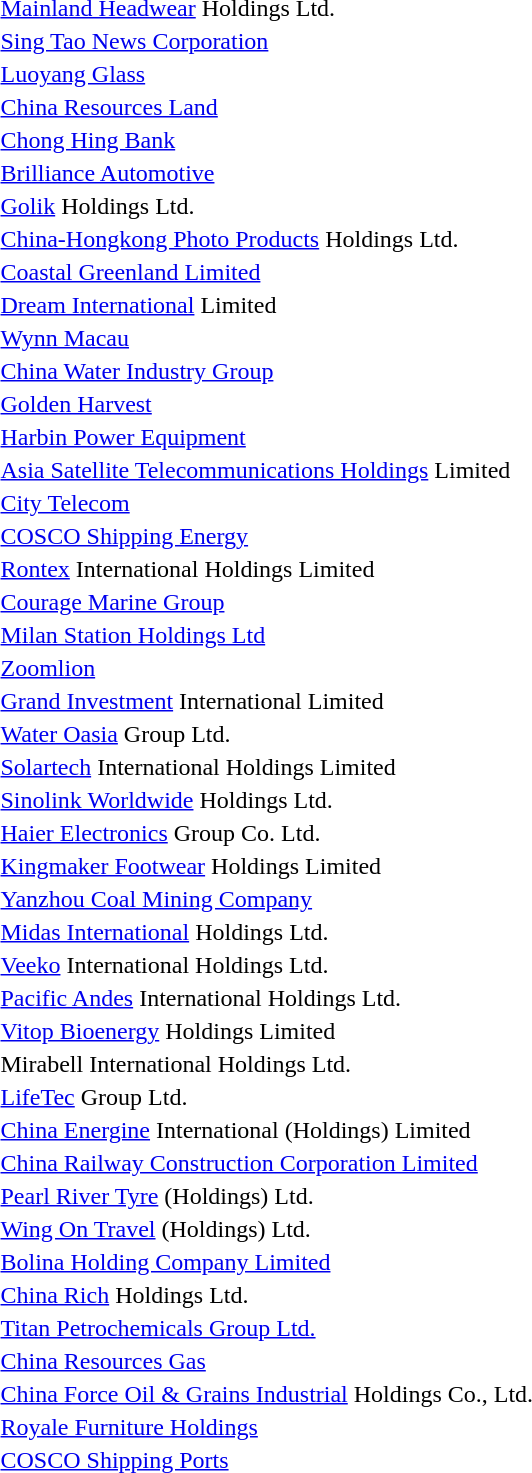<table>
<tr>
<td> <a href='#'>Mainland Headwear</a> Holdings Ltd.</td>
</tr>
<tr>
<td> <a href='#'>Sing Tao News Corporation</a></td>
</tr>
<tr>
<td> <a href='#'>Luoyang Glass</a></td>
</tr>
<tr>
<td> <a href='#'>China Resources Land</a></td>
</tr>
<tr>
<td> <a href='#'>Chong Hing Bank</a></td>
</tr>
<tr>
<td> <a href='#'>Brilliance Automotive</a></td>
</tr>
<tr>
<td> <a href='#'>Golik</a> Holdings Ltd.</td>
</tr>
<tr>
<td> <a href='#'>China-Hongkong Photo Products</a> Holdings Ltd.</td>
</tr>
<tr>
<td> <a href='#'>Coastal Greenland Limited</a></td>
</tr>
<tr>
<td> <a href='#'>Dream International</a> Limited</td>
</tr>
<tr>
<td> <a href='#'>Wynn Macau</a></td>
</tr>
<tr>
<td> <a href='#'>China Water Industry Group</a></td>
</tr>
<tr>
<td> <a href='#'>Golden Harvest</a></td>
</tr>
<tr>
<td> <a href='#'>Harbin Power Equipment</a></td>
</tr>
<tr>
<td> <a href='#'>Asia Satellite Telecommunications Holdings</a> Limited</td>
</tr>
<tr>
<td> <a href='#'>City Telecom</a></td>
</tr>
<tr>
<td> <a href='#'>COSCO Shipping Energy</a></td>
</tr>
<tr>
<td> <a href='#'>Rontex</a> International Holdings Limited</td>
</tr>
<tr>
<td> <a href='#'>Courage Marine Group</a></td>
</tr>
<tr>
<td> <a href='#'>Milan Station Holdings Ltd</a></td>
</tr>
<tr>
<td> <a href='#'>Zoomlion</a></td>
</tr>
<tr>
<td> <a href='#'>Grand Investment</a> International Limited</td>
</tr>
<tr>
<td> <a href='#'>Water Oasia</a> Group Ltd.</td>
</tr>
<tr>
<td> <a href='#'>Solartech</a> International Holdings Limited</td>
</tr>
<tr>
<td> <a href='#'>Sinolink Worldwide</a> Holdings Ltd.</td>
</tr>
<tr>
<td> <a href='#'>Haier Electronics</a> Group Co. Ltd.</td>
</tr>
<tr>
<td> <a href='#'>Kingmaker Footwear</a> Holdings Limited</td>
</tr>
<tr>
<td> <a href='#'>Yanzhou Coal Mining Company</a></td>
</tr>
<tr>
<td> <a href='#'>Midas International</a> Holdings Ltd.</td>
</tr>
<tr>
<td> <a href='#'>Veeko</a> International Holdings Ltd.</td>
</tr>
<tr>
<td> <a href='#'>Pacific Andes</a> International Holdings Ltd.</td>
</tr>
<tr>
<td> <a href='#'>Vitop Bioenergy</a> Holdings Limited</td>
</tr>
<tr>
<td> Mirabell International Holdings Ltd.</td>
</tr>
<tr>
<td> <a href='#'>LifeTec</a> Group Ltd.</td>
</tr>
<tr>
<td> <a href='#'>China Energine</a> International (Holdings) Limited</td>
</tr>
<tr>
<td> <a href='#'>China Railway Construction Corporation Limited</a></td>
</tr>
<tr>
<td> <a href='#'>Pearl River Tyre</a> (Holdings) Ltd.</td>
</tr>
<tr>
<td> <a href='#'>Wing On Travel</a> (Holdings) Ltd.</td>
</tr>
<tr>
<td> <a href='#'>Bolina Holding Company Limited</a></td>
</tr>
<tr>
<td> <a href='#'>China Rich</a> Holdings Ltd.</td>
</tr>
<tr>
<td> <a href='#'>Titan Petrochemicals Group Ltd.</a></td>
</tr>
<tr>
<td> <a href='#'>China Resources Gas</a></td>
</tr>
<tr>
<td> <a href='#'>China Force Oil & Grains Industrial</a> Holdings Co., Ltd.</td>
</tr>
<tr>
<td> <a href='#'>Royale Furniture Holdings</a></td>
</tr>
<tr>
<td> <a href='#'>COSCO Shipping Ports</a></td>
</tr>
</table>
